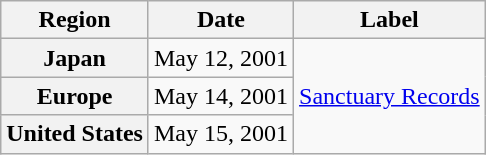<table class="wikitable sortable plainrowheaders">
<tr>
<th scope="col">Region</th>
<th scope="col">Date</th>
<th scope="col">Label</th>
</tr>
<tr>
<th scope="row">Japan</th>
<td align="center">May 12, 2001</td>
<td rowspan="3"><a href='#'>Sanctuary Records</a></td>
</tr>
<tr>
<th scope="row">Europe</th>
<td align="center">May 14, 2001</td>
</tr>
<tr>
<th scope="row">United States</th>
<td align="center">May 15, 2001</td>
</tr>
</table>
